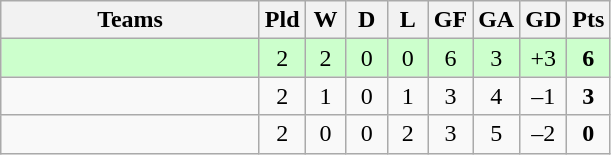<table class="wikitable" style="text-align: center;">
<tr>
<th width=165>Teams</th>
<th width=20>Pld</th>
<th width=20>W</th>
<th width=20>D</th>
<th width=20>L</th>
<th width=20>GF</th>
<th width=20>GA</th>
<th width=20>GD</th>
<th width=20>Pts</th>
</tr>
<tr align=center style="background:#ccffcc;">
<td style="text-align:left;"></td>
<td>2</td>
<td>2</td>
<td>0</td>
<td>0</td>
<td>6</td>
<td>3</td>
<td>+3</td>
<td><strong>6</strong></td>
</tr>
<tr align=center>
<td style="text-align:left;"></td>
<td>2</td>
<td>1</td>
<td>0</td>
<td>1</td>
<td>3</td>
<td>4</td>
<td>–1</td>
<td><strong>3</strong></td>
</tr>
<tr align=center>
<td style="text-align:left;"></td>
<td>2</td>
<td>0</td>
<td>0</td>
<td>2</td>
<td>3</td>
<td>5</td>
<td>–2</td>
<td><strong>0</strong></td>
</tr>
</table>
